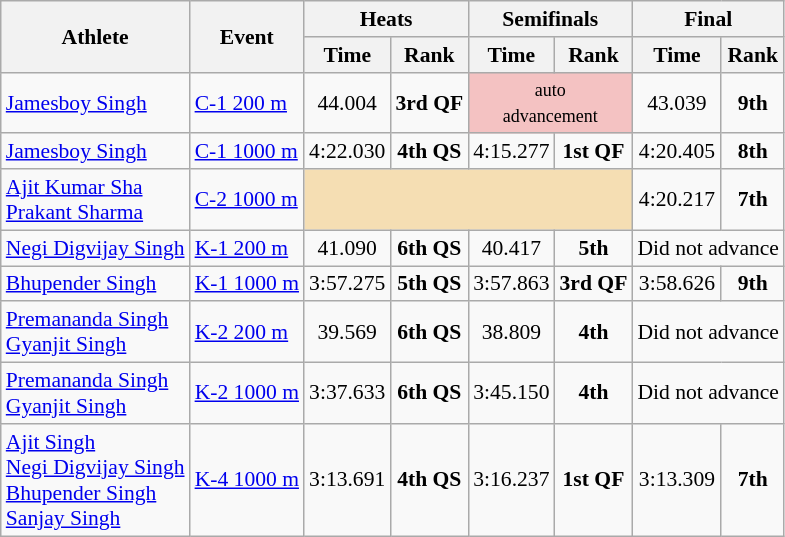<table class=wikitable style="font-size:90%">
<tr>
<th rowspan=2>Athlete</th>
<th rowspan=2>Event</th>
<th colspan=2>Heats</th>
<th colspan=2>Semifinals</th>
<th colspan=2>Final</th>
</tr>
<tr>
<th>Time</th>
<th>Rank</th>
<th>Time</th>
<th>Rank</th>
<th>Time</th>
<th>Rank</th>
</tr>
<tr>
<td><a href='#'>Jamesboy Singh</a></td>
<td><a href='#'>C-1 200 m</a></td>
<td align=center>44.004</td>
<td align=center><strong>3rd QF</strong></td>
<td colspan="2" style="text-align:center; background:#f4c2c2;"><small>auto<br>advancement</small></td>
<td align=center>43.039</td>
<td align=center><strong>9th</strong></td>
</tr>
<tr>
<td><a href='#'>Jamesboy Singh</a></td>
<td><a href='#'>C-1 1000 m</a></td>
<td align=center>4:22.030</td>
<td align=center><strong>4th QS</strong></td>
<td align=center>4:15.277</td>
<td align=center><strong>1st QF</strong></td>
<td align=center>4:20.405</td>
<td align=center><strong>8th</strong></td>
</tr>
<tr>
<td><a href='#'>Ajit Kumar Sha</a><br><a href='#'>Prakant Sharma</a></td>
<td><a href='#'>C-2 1000 m</a></td>
<td style="background:wheat;" colspan=4></td>
<td align=center>4:20.217</td>
<td align=center><strong>7th</strong></td>
</tr>
<tr>
<td><a href='#'>Negi Digvijay Singh</a></td>
<td><a href='#'>K-1 200 m</a></td>
<td align=center>41.090</td>
<td align=center><strong>6th QS</strong></td>
<td align=center>40.417</td>
<td align=center><strong>5th</strong></td>
<td align=center colspan=2>Did not advance</td>
</tr>
<tr>
<td><a href='#'>Bhupender Singh</a></td>
<td><a href='#'>K-1 1000 m</a></td>
<td align=center>3:57.275</td>
<td align=center><strong>5th QS</strong></td>
<td align=center>3:57.863</td>
<td align=center><strong>3rd QF</strong></td>
<td align=center>3:58.626</td>
<td align=center><strong>9th</strong></td>
</tr>
<tr>
<td><a href='#'>Premananda Singh</a><br><a href='#'>Gyanjit Singh</a></td>
<td><a href='#'>K-2 200 m</a></td>
<td align=center>39.569</td>
<td align=center><strong>6th QS</strong></td>
<td align=center>38.809</td>
<td align=center><strong>4th</strong></td>
<td align=center colspan=2>Did not advance</td>
</tr>
<tr>
<td><a href='#'>Premananda Singh</a><br><a href='#'>Gyanjit Singh</a></td>
<td><a href='#'>K-2 1000 m</a></td>
<td align=center>3:37.633</td>
<td align=center><strong>6th QS</strong></td>
<td align=center>3:45.150</td>
<td align=center><strong>4th</strong></td>
<td align=center colspan=2>Did not advance</td>
</tr>
<tr>
<td><a href='#'>Ajit Singh</a><br><a href='#'>Negi Digvijay Singh</a><br><a href='#'>Bhupender Singh</a><br><a href='#'>Sanjay Singh</a></td>
<td><a href='#'>K-4 1000 m</a></td>
<td align=center>3:13.691</td>
<td align=center><strong>4th QS</strong></td>
<td align=center>3:16.237</td>
<td align=center><strong>1st QF</strong></td>
<td align=center>3:13.309</td>
<td align=center><strong>7th</strong></td>
</tr>
</table>
